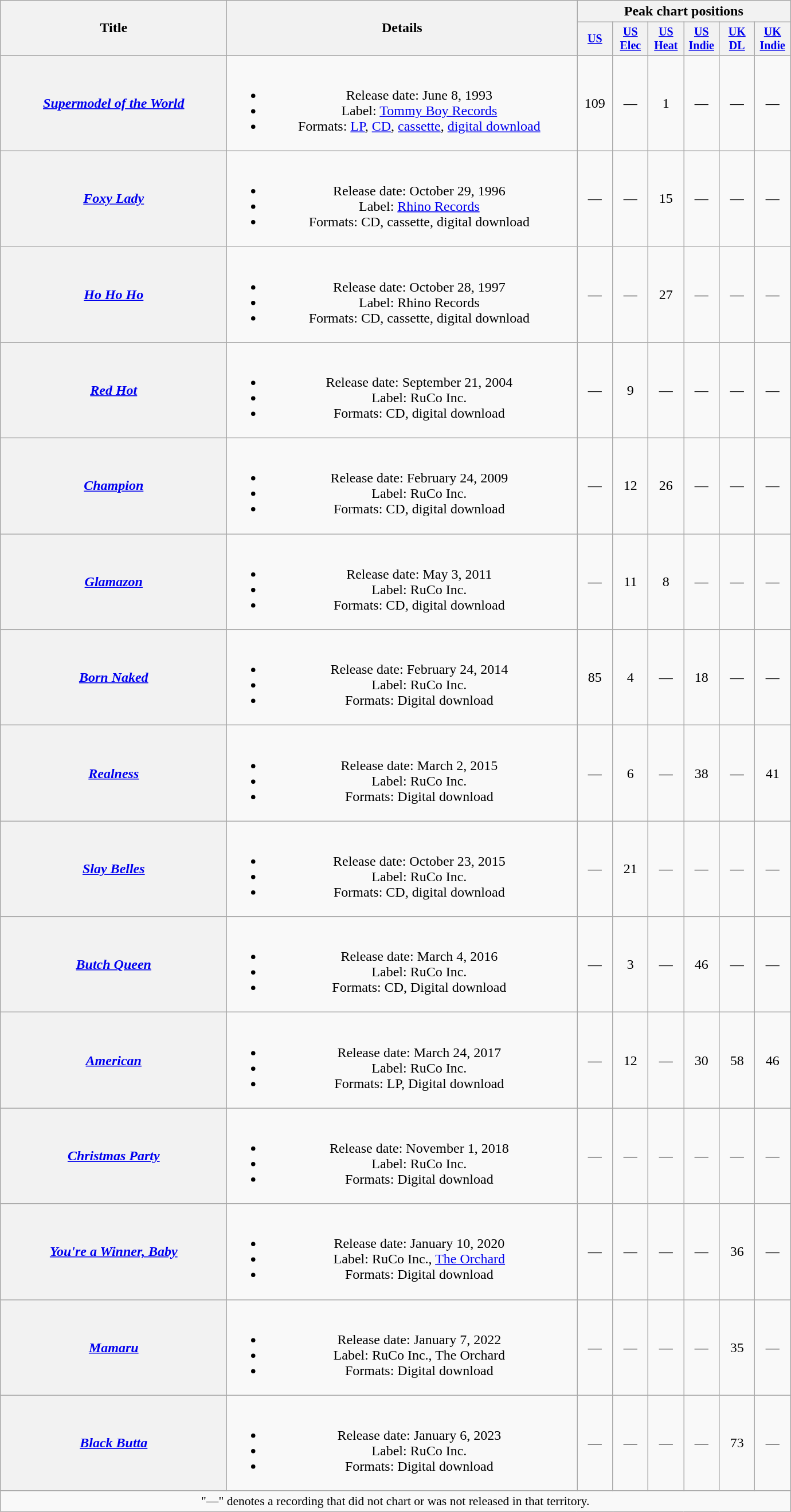<table class="wikitable plainrowheaders" style="text-align:center;">
<tr>
<th rowspan="2" style="width:16em;">Title</th>
<th rowspan="2" style="width:25em;">Details</th>
<th colspan="6">Peak chart positions</th>
</tr>
<tr style="font-size:smaller;">
<th style="width:35px;"><a href='#'>US</a><br></th>
<th style="width:35px;"><a href='#'>US<br>Elec</a><br></th>
<th style="width:35px;"><a href='#'>US<br>Heat</a><br></th>
<th style="width:35px;"><a href='#'>US Indie</a><br></th>
<th style="width:35px;"><a href='#'>UK<br>DL</a><br></th>
<th style="width:35px;"><a href='#'>UK<br>Indie</a><br></th>
</tr>
<tr>
<th scope="row"><em><a href='#'>Supermodel of the World</a></em></th>
<td><br><ul><li>Release date: June 8, 1993</li><li>Label: <a href='#'>Tommy Boy Records</a></li><li>Formats: <a href='#'>LP</a>, <a href='#'>CD</a>, <a href='#'>cassette</a>, <a href='#'>digital download</a></li></ul></td>
<td>109</td>
<td>—</td>
<td>1</td>
<td>—</td>
<td>—</td>
<td>—</td>
</tr>
<tr>
<th scope="row"><em><a href='#'>Foxy Lady</a></em></th>
<td><br><ul><li>Release date: October 29, 1996</li><li>Label: <a href='#'>Rhino Records</a></li><li>Formats: CD, cassette, digital download</li></ul></td>
<td>—</td>
<td>—</td>
<td>15</td>
<td>—</td>
<td>—</td>
<td>—</td>
</tr>
<tr>
<th scope="row"><em><a href='#'>Ho Ho Ho</a></em></th>
<td><br><ul><li>Release date: October 28, 1997</li><li>Label: Rhino Records</li><li>Formats: CD, cassette, digital download</li></ul></td>
<td>—</td>
<td>—</td>
<td>27</td>
<td>—</td>
<td>—</td>
<td>—</td>
</tr>
<tr>
<th scope="row"><em><a href='#'>Red Hot</a></em></th>
<td><br><ul><li>Release date: September 21, 2004</li><li>Label: RuCo Inc.</li><li>Formats: CD, digital download</li></ul></td>
<td>—</td>
<td>9</td>
<td>—</td>
<td>—</td>
<td>—</td>
<td>—</td>
</tr>
<tr>
<th scope="row"><em><a href='#'>Champion</a></em></th>
<td><br><ul><li>Release date: February 24, 2009</li><li>Label: RuCo Inc.</li><li>Formats: CD, digital download</li></ul></td>
<td>—</td>
<td>12</td>
<td>26</td>
<td>—</td>
<td>—</td>
<td>—</td>
</tr>
<tr>
<th scope="row"><em><a href='#'>Glamazon</a></em></th>
<td><br><ul><li>Release date: May 3, 2011</li><li>Label: RuCo Inc.</li><li>Formats: CD, digital download</li></ul></td>
<td>—</td>
<td>11</td>
<td>8</td>
<td>—</td>
<td>—</td>
<td>—</td>
</tr>
<tr>
<th scope="row"><em><a href='#'>Born Naked</a></em></th>
<td><br><ul><li>Release date: February 24, 2014</li><li>Label: RuCo Inc.</li><li>Formats: Digital download</li></ul></td>
<td>85</td>
<td>4</td>
<td>—</td>
<td>18</td>
<td>—</td>
<td>—</td>
</tr>
<tr>
<th scope="row"><em><a href='#'>Realness</a></em></th>
<td><br><ul><li>Release date: March 2, 2015</li><li>Label: RuCo Inc.</li><li>Formats: Digital download</li></ul></td>
<td>—</td>
<td>6</td>
<td>—</td>
<td>38</td>
<td>—</td>
<td>41</td>
</tr>
<tr>
<th scope="row"><em><a href='#'>Slay Belles</a></em></th>
<td><br><ul><li>Release date: October 23, 2015</li><li>Label: RuCo Inc.</li><li>Formats: CD, digital download</li></ul></td>
<td>—</td>
<td>21</td>
<td>—</td>
<td>—</td>
<td>—</td>
<td>—</td>
</tr>
<tr>
<th scope="row"><em><a href='#'>Butch Queen</a></em></th>
<td><br><ul><li>Release date: March 4, 2016</li><li>Label: RuCo Inc.</li><li>Formats: CD, Digital download</li></ul></td>
<td>—</td>
<td>3</td>
<td>—</td>
<td>46</td>
<td>—</td>
<td>—</td>
</tr>
<tr>
<th scope="row"><em><a href='#'>American</a></em></th>
<td><br><ul><li>Release date: March 24, 2017</li><li>Label: RuCo Inc.</li><li>Formats: LP, Digital download</li></ul></td>
<td>—</td>
<td>12</td>
<td>—</td>
<td>30</td>
<td>58</td>
<td>46</td>
</tr>
<tr>
<th scope="row"><em><a href='#'>Christmas Party</a></em></th>
<td><br><ul><li>Release date: November 1, 2018</li><li>Label: RuCo Inc.</li><li>Formats: Digital download</li></ul></td>
<td>—</td>
<td>—</td>
<td>—</td>
<td>—</td>
<td>—</td>
<td>—</td>
</tr>
<tr>
<th scope="row"><em><a href='#'>You're a Winner, Baby</a></em></th>
<td><br><ul><li>Release date: January 10, 2020</li><li>Label: RuCo Inc., <a href='#'>The Orchard</a></li><li>Formats: Digital download</li></ul></td>
<td>—</td>
<td>—</td>
<td>—</td>
<td>—</td>
<td>36</td>
<td>—</td>
</tr>
<tr>
<th scope="row"><em><a href='#'>Mamaru</a></em></th>
<td><br><ul><li>Release date: January 7, 2022</li><li>Label: RuCo Inc., The Orchard</li><li>Formats: Digital download</li></ul></td>
<td>—</td>
<td>—</td>
<td>—</td>
<td>—</td>
<td>35</td>
<td>—</td>
</tr>
<tr>
<th scope="row"><em><a href='#'>Black Butta</a></em></th>
<td><br><ul><li>Release date: January 6, 2023</li><li>Label: RuCo Inc.</li><li>Formats: Digital download</li></ul></td>
<td>—</td>
<td>—</td>
<td>—</td>
<td>—</td>
<td>73</td>
<td>—</td>
</tr>
<tr>
<td colspan="10" style="font-size:90%">"—" denotes a recording that did not chart or was not released in that territory.</td>
</tr>
</table>
